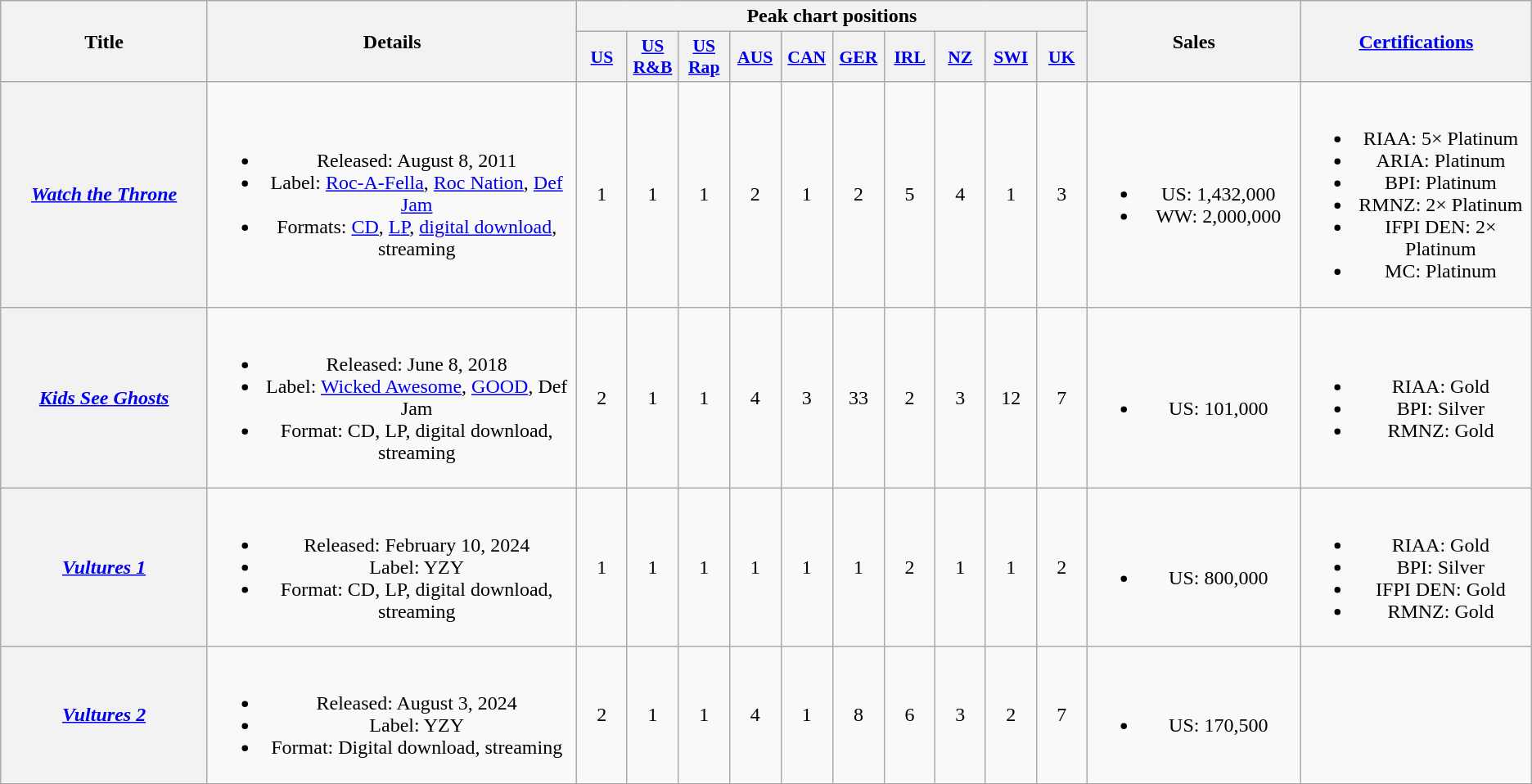<table class="wikitable plainrowheaders" style="text-align:center;">
<tr>
<th scope="col" rowspan="2" style="width:11em;">Title</th>
<th scope="col" rowspan="2" style="width:20em;">Details</th>
<th scope="col" colspan="10">Peak chart positions</th>
<th scope="col" rowspan="2" style="width:11em;">Sales</th>
<th scope="col" rowspan="2" style="width:12em;"><a href='#'>Certifications</a></th>
</tr>
<tr>
<th scope="col" style="width:2.5em;font-size:90%;"><a href='#'>US</a><br></th>
<th scope="col" style="width:2.5em;font-size:90%;"><a href='#'>US<br>R&B</a><br></th>
<th scope="col" style="width:2.5em;font-size:90%;"><a href='#'>US<br>Rap</a><br></th>
<th scope="col" style="width:2.5em;font-size:90%;"><a href='#'>AUS</a><br></th>
<th scope="col" style="width:2.5em;font-size:90%;"><a href='#'>CAN</a><br></th>
<th scope="col" style="width:2.5em;font-size:90%;"><a href='#'>GER</a><br></th>
<th scope="col" style="width:2.5em;font-size:90%;"><a href='#'>IRL</a><br></th>
<th scope="col" style="width:2.5em;font-size:90%;"><a href='#'>NZ</a><br></th>
<th scope="col" style="width:2.5em;font-size:90%;"><a href='#'>SWI</a><br></th>
<th scope="col" style="width:2.5em;font-size:90%;"><a href='#'>UK</a><br></th>
</tr>
<tr>
<th scope="row"><em><a href='#'>Watch the Throne</a></em><br></th>
<td><br><ul><li>Released: August 8, 2011</li><li>Label: <a href='#'>Roc-A-Fella</a>, <a href='#'>Roc Nation</a>, <a href='#'>Def Jam</a></li><li>Formats: <a href='#'>CD</a>, <a href='#'>LP</a>, <a href='#'>digital download</a>, streaming</li></ul></td>
<td>1</td>
<td>1</td>
<td>1</td>
<td>2</td>
<td>1</td>
<td>2</td>
<td>5</td>
<td>4</td>
<td>1</td>
<td>3</td>
<td><br><ul><li>US: 1,432,000</li><li>WW: 2,000,000</li></ul></td>
<td><br><ul><li>RIAA: 5× Platinum</li><li>ARIA: Platinum</li><li>BPI: Platinum</li><li>RMNZ: 2× Platinum</li><li>IFPI DEN: 2× Platinum</li><li>MC: Platinum</li></ul></td>
</tr>
<tr>
<th scope="row"><em><a href='#'>Kids See Ghosts</a></em><br></th>
<td><br><ul><li>Released: June 8, 2018</li><li>Label: <a href='#'>Wicked Awesome</a>, <a href='#'>GOOD</a>, Def Jam</li><li>Format: CD, LP, digital download, streaming</li></ul></td>
<td>2</td>
<td>1</td>
<td>1</td>
<td>4</td>
<td>3</td>
<td>33</td>
<td>2</td>
<td>3</td>
<td>12</td>
<td>7</td>
<td><br><ul><li>US: 101,000</li></ul></td>
<td><br><ul><li>RIAA: Gold</li><li>BPI: Silver</li><li>RMNZ: Gold</li></ul></td>
</tr>
<tr>
<th scope="row"><em><a href='#'>Vultures 1</a></em><br></th>
<td><br><ul><li>Released: February 10, 2024</li><li>Label: YZY</li><li>Format: CD, LP, digital download, streaming</li></ul></td>
<td>1</td>
<td>1</td>
<td>1</td>
<td>1</td>
<td>1</td>
<td>1</td>
<td>2</td>
<td>1</td>
<td>1</td>
<td>2</td>
<td><br><ul><li>US: 800,000</li></ul></td>
<td><br><ul><li>RIAA: Gold</li><li>BPI: Silver</li><li>IFPI DEN: Gold</li><li>RMNZ: Gold</li></ul></td>
</tr>
<tr>
<th scope="row"><em><a href='#'>Vultures 2</a></em><br></th>
<td><br><ul><li>Released: August 3, 2024</li><li>Label: YZY</li><li>Format: Digital download, streaming</li></ul></td>
<td>2</td>
<td>1</td>
<td>1</td>
<td>4<br></td>
<td>1</td>
<td>8</td>
<td>6<br></td>
<td>3<br></td>
<td>2</td>
<td>7</td>
<td><br><ul><li>US: 170,500</li></ul></td>
<td></td>
</tr>
<tr>
</tr>
</table>
